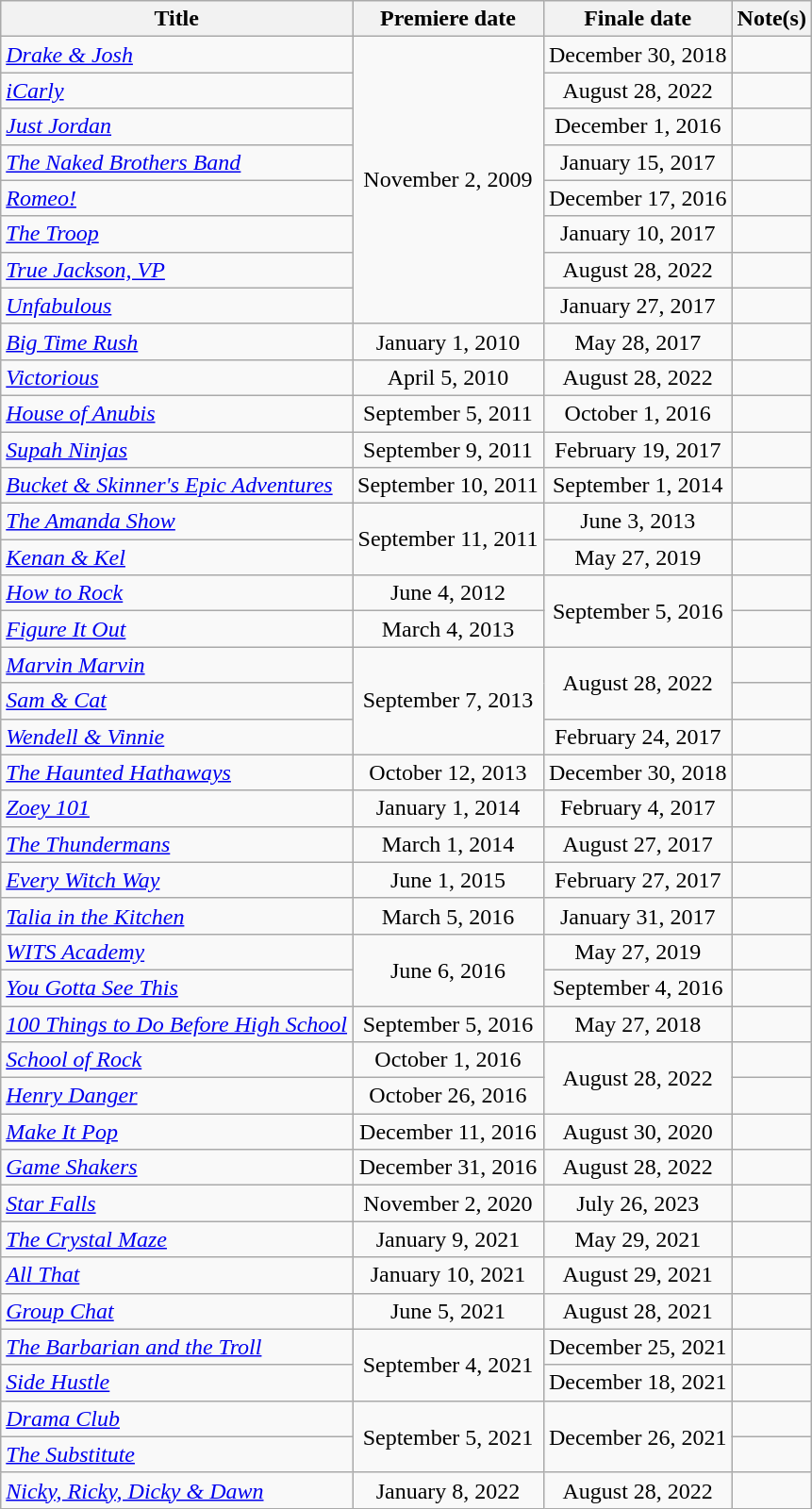<table class="wikitable sortable" style="text-align:center;">
<tr>
<th scope="col">Title</th>
<th scope="col">Premiere date</th>
<th scope="col">Finale date</th>
<th scope="col">Note(s)</th>
</tr>
<tr>
<td scope="row" style="text-align:left;"><em><a href='#'>Drake & Josh</a></em></td>
<td rowspan=8>November 2, 2009</td>
<td>December 30, 2018</td>
<td></td>
</tr>
<tr>
<td scope="row" style="text-align:left;"><em><a href='#'>iCarly</a></em></td>
<td>August 28, 2022</td>
<td></td>
</tr>
<tr>
<td scope="row" style="text-align:left;"><em><a href='#'>Just Jordan</a></em></td>
<td>December 1, 2016</td>
<td></td>
</tr>
<tr>
<td scope="row" style="text-align:left;"><em><a href='#'>The Naked Brothers Band</a></em></td>
<td>January 15, 2017</td>
<td></td>
</tr>
<tr>
<td scope="row" style="text-align:left;"><em><a href='#'>Romeo!</a></em></td>
<td>December 17, 2016</td>
<td></td>
</tr>
<tr>
<td scope="row" style="text-align:left;"><em><a href='#'>The Troop</a></em></td>
<td>January 10, 2017</td>
<td></td>
</tr>
<tr>
<td scope="row" style="text-align:left;"><em><a href='#'>True Jackson, VP</a></em></td>
<td>August 28, 2022</td>
<td></td>
</tr>
<tr>
<td scope="row" style="text-align:left;"><em><a href='#'>Unfabulous</a></em></td>
<td>January 27, 2017</td>
<td></td>
</tr>
<tr>
<td scope="row" style="text-align:left;"><em><a href='#'>Big Time Rush</a></em></td>
<td>January 1, 2010</td>
<td>May 28, 2017</td>
<td></td>
</tr>
<tr>
<td scope="row" style="text-align:left;"><em><a href='#'>Victorious</a></em></td>
<td>April 5, 2010</td>
<td>August 28, 2022</td>
<td></td>
</tr>
<tr>
<td scope="row" style="text-align:left;"><em><a href='#'>House of Anubis</a></em></td>
<td>September 5, 2011</td>
<td>October 1, 2016</td>
<td></td>
</tr>
<tr>
<td scope="row" style="text-align:left;"><em><a href='#'>Supah Ninjas</a></em></td>
<td>September 9, 2011</td>
<td>February 19, 2017</td>
<td></td>
</tr>
<tr>
<td scope="row" style="text-align:left;"><em><a href='#'>Bucket & Skinner's Epic Adventures</a></em></td>
<td>September 10, 2011</td>
<td>September 1, 2014</td>
<td></td>
</tr>
<tr>
<td scope="row" style="text-align:left;"><em><a href='#'>The Amanda Show</a></em></td>
<td rowspan=2>September 11, 2011</td>
<td>June 3, 2013</td>
<td></td>
</tr>
<tr>
<td scope="row" style="text-align:left;"><em><a href='#'>Kenan & Kel</a></em></td>
<td>May 27, 2019</td>
<td></td>
</tr>
<tr>
<td scope="row" style="text-align:left;"><em><a href='#'>How to Rock</a></em></td>
<td>June 4, 2012</td>
<td rowspan=2>September 5, 2016</td>
<td></td>
</tr>
<tr>
<td scope="row" style="text-align:left;"><em><a href='#'>Figure It Out</a></em></td>
<td>March 4, 2013</td>
<td></td>
</tr>
<tr>
<td scope="row" style="text-align:left;"><em><a href='#'>Marvin Marvin</a></em></td>
<td rowspan=3>September 7, 2013</td>
<td rowspan=2>August 28, 2022</td>
<td></td>
</tr>
<tr>
<td scope="row" style="text-align:left;"><em><a href='#'>Sam & Cat</a></em></td>
<td></td>
</tr>
<tr>
<td scope="row" style="text-align:left;"><em><a href='#'>Wendell & Vinnie</a></em></td>
<td>February 24, 2017</td>
<td></td>
</tr>
<tr>
<td scope="row" style="text-align:left;"><em><a href='#'>The Haunted Hathaways</a></em></td>
<td>October 12, 2013</td>
<td>December 30, 2018</td>
<td></td>
</tr>
<tr>
<td scope="row" style="text-align:left;"><em><a href='#'>Zoey 101</a></em></td>
<td>January 1, 2014</td>
<td>February 4, 2017</td>
<td></td>
</tr>
<tr>
<td scope="row" style="text-align:left;"><em><a href='#'>The Thundermans</a></em></td>
<td>March 1, 2014</td>
<td>August 27, 2017</td>
<td></td>
</tr>
<tr>
<td scope="row" style="text-align:left;"><em><a href='#'>Every Witch Way</a></em></td>
<td>June 1, 2015</td>
<td>February 27, 2017</td>
<td></td>
</tr>
<tr>
<td scope="row" style="text-align:left;"><em><a href='#'>Talia in the Kitchen</a></em></td>
<td>March 5, 2016</td>
<td>January 31, 2017</td>
<td></td>
</tr>
<tr>
<td scope="row" style="text-align:left;"><em><a href='#'>WITS Academy</a></em></td>
<td rowspan="2">June 6, 2016</td>
<td>May 27, 2019</td>
<td></td>
</tr>
<tr>
<td scope="row" style="text-align:left;"><em><a href='#'>You Gotta See This</a></em></td>
<td>September 4, 2016</td>
<td></td>
</tr>
<tr>
<td scope="row" style="text-align:left;"><em><a href='#'>100 Things to Do Before High School</a></em></td>
<td>September 5, 2016</td>
<td>May 27, 2018</td>
<td></td>
</tr>
<tr>
<td scope="row" style="text-align:left;"><em><a href='#'>School of Rock</a></em></td>
<td>October 1, 2016</td>
<td rowspan=2>August 28, 2022</td>
<td></td>
</tr>
<tr>
<td scope="row" style="text-align:left;"><em><a href='#'>Henry Danger</a></em></td>
<td>October 26, 2016</td>
<td></td>
</tr>
<tr>
<td scope="row" style="text-align:left;"><em><a href='#'>Make It Pop</a></em></td>
<td>December 11, 2016</td>
<td>August 30, 2020</td>
<td></td>
</tr>
<tr>
<td scope="row" style="text-align:left;"><em><a href='#'>Game Shakers</a></em></td>
<td>December 31, 2016</td>
<td>August 28, 2022</td>
<td></td>
</tr>
<tr>
<td scope="row" style="text-align:left;"><em><a href='#'>Star Falls</a></em></td>
<td>November 2, 2020</td>
<td>July 26, 2023</td>
</tr>
<tr>
<td scope="row" style="text-align:left;"><em><a href='#'>The Crystal Maze</a></em></td>
<td>January 9, 2021</td>
<td>May 29, 2021</td>
<td></td>
</tr>
<tr>
<td scope="row" style="text-align:left;"><em><a href='#'>All That</a></em></td>
<td>January 10, 2021</td>
<td>August 29, 2021</td>
<td></td>
</tr>
<tr>
<td scope="row" style="text-align:left;"><em><a href='#'>Group Chat</a></em></td>
<td>June 5, 2021</td>
<td>August 28, 2021</td>
<td></td>
</tr>
<tr>
<td scope="row" style="text-align:left;"><em><a href='#'>The Barbarian and the Troll</a></em></td>
<td rowspan=2>September 4, 2021</td>
<td>December 25, 2021</td>
<td></td>
</tr>
<tr>
<td scope="row" style="text-align:left;"><em><a href='#'>Side Hustle</a></em></td>
<td>December 18, 2021</td>
<td></td>
</tr>
<tr>
<td scope="row" style="text-align:left;"><em><a href='#'>Drama Club</a></em></td>
<td rowspan=2>September 5, 2021</td>
<td rowspan=2>December 26, 2021</td>
<td></td>
</tr>
<tr>
<td scope="row" style="text-align:left;"><em><a href='#'>The Substitute</a></em></td>
<td></td>
</tr>
<tr>
<td scope="row" style="text-align:left;"><em><a href='#'>Nicky, Ricky, Dicky & Dawn</a></em></td>
<td>January 8, 2022</td>
<td>August 28, 2022</td>
<td></td>
</tr>
</table>
